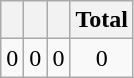<table class="wikitable">
<tr>
<th></th>
<th></th>
<th></th>
<th>Total</th>
</tr>
<tr style="text-align:center;">
<td>0</td>
<td>0</td>
<td>0</td>
<td>0</td>
</tr>
</table>
